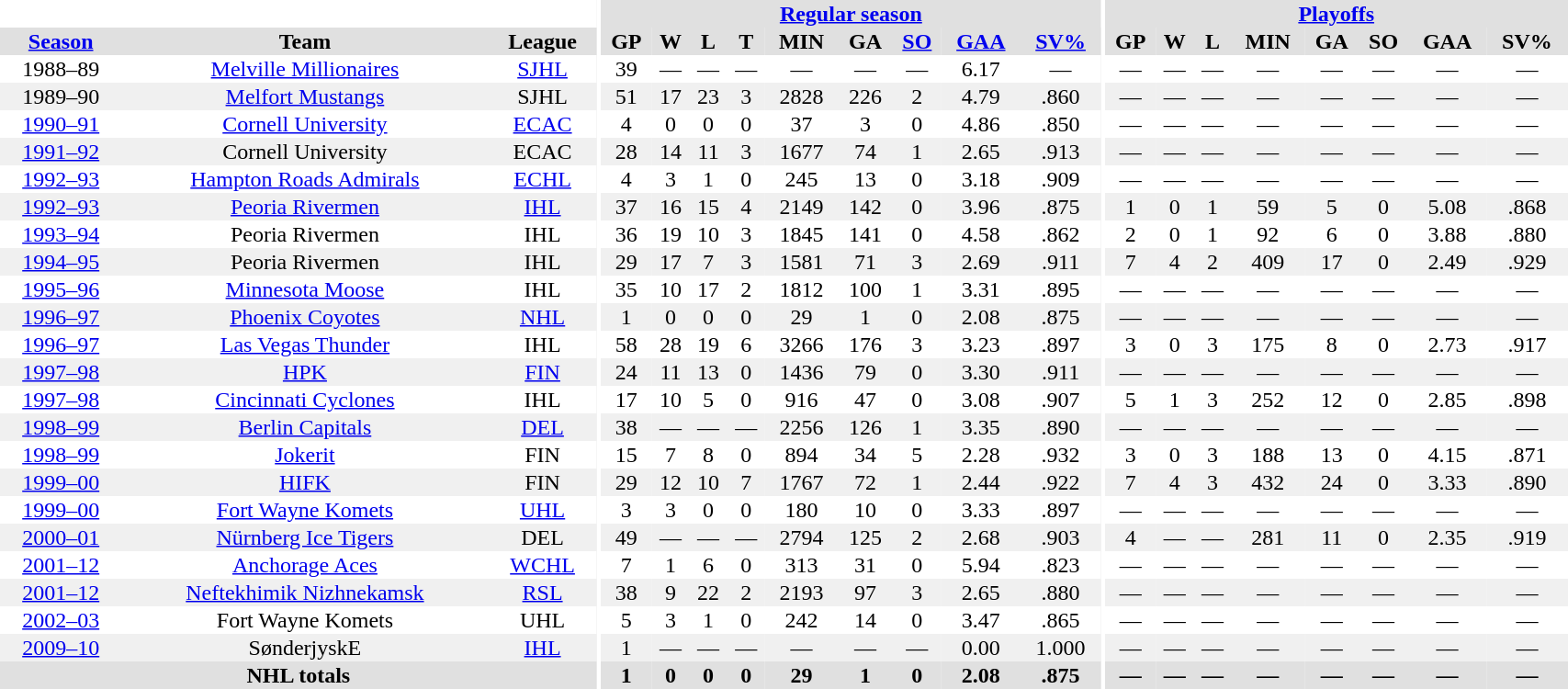<table border="0" cellpadding="1" cellspacing="0" style="width:90%; text-align:center;">
<tr bgcolor="#e0e0e0">
<th colspan="3" bgcolor="#ffffff"></th>
<th rowspan="99" bgcolor="#ffffff"></th>
<th colspan="9" bgcolor="#e0e0e0"><a href='#'>Regular season</a></th>
<th rowspan="99" bgcolor="#ffffff"></th>
<th colspan="8" bgcolor="#e0e0e0"><a href='#'>Playoffs</a></th>
</tr>
<tr bgcolor="#e0e0e0">
<th><a href='#'>Season</a></th>
<th>Team</th>
<th>League</th>
<th>GP</th>
<th>W</th>
<th>L</th>
<th>T</th>
<th>MIN</th>
<th>GA</th>
<th><a href='#'>SO</a></th>
<th><a href='#'>GAA</a></th>
<th><a href='#'>SV%</a></th>
<th>GP</th>
<th>W</th>
<th>L</th>
<th>MIN</th>
<th>GA</th>
<th>SO</th>
<th>GAA</th>
<th>SV%</th>
</tr>
<tr>
<td>1988–89</td>
<td><a href='#'>Melville Millionaires</a></td>
<td><a href='#'>SJHL</a></td>
<td>39</td>
<td>—</td>
<td>—</td>
<td>—</td>
<td>—</td>
<td>—</td>
<td>—</td>
<td>6.17</td>
<td>—</td>
<td>—</td>
<td>—</td>
<td>—</td>
<td>—</td>
<td>—</td>
<td>—</td>
<td>—</td>
<td>—</td>
</tr>
<tr bgcolor="#f0f0f0">
<td>1989–90</td>
<td><a href='#'>Melfort Mustangs</a></td>
<td>SJHL</td>
<td>51</td>
<td>17</td>
<td>23</td>
<td>3</td>
<td>2828</td>
<td>226</td>
<td>2</td>
<td>4.79</td>
<td>.860</td>
<td>—</td>
<td>—</td>
<td>—</td>
<td>—</td>
<td>—</td>
<td>—</td>
<td>—</td>
<td>—</td>
</tr>
<tr>
<td><a href='#'>1990–91</a></td>
<td><a href='#'>Cornell University</a></td>
<td><a href='#'>ECAC</a></td>
<td>4</td>
<td>0</td>
<td>0</td>
<td>0</td>
<td>37</td>
<td>3</td>
<td>0</td>
<td>4.86</td>
<td>.850</td>
<td>—</td>
<td>—</td>
<td>—</td>
<td>—</td>
<td>—</td>
<td>—</td>
<td>—</td>
<td>—</td>
</tr>
<tr bgcolor="#f0f0f0">
<td><a href='#'>1991–92</a></td>
<td>Cornell University</td>
<td>ECAC</td>
<td>28</td>
<td>14</td>
<td>11</td>
<td>3</td>
<td>1677</td>
<td>74</td>
<td>1</td>
<td>2.65</td>
<td>.913</td>
<td>—</td>
<td>—</td>
<td>—</td>
<td>—</td>
<td>—</td>
<td>—</td>
<td>—</td>
<td>—</td>
</tr>
<tr>
<td><a href='#'>1992–93</a></td>
<td><a href='#'>Hampton Roads Admirals</a></td>
<td><a href='#'>ECHL</a></td>
<td>4</td>
<td>3</td>
<td>1</td>
<td>0</td>
<td>245</td>
<td>13</td>
<td>0</td>
<td>3.18</td>
<td>.909</td>
<td>—</td>
<td>—</td>
<td>—</td>
<td>—</td>
<td>—</td>
<td>—</td>
<td>—</td>
<td>—</td>
</tr>
<tr bgcolor="#f0f0f0">
<td><a href='#'>1992–93</a></td>
<td><a href='#'>Peoria Rivermen</a></td>
<td><a href='#'>IHL</a></td>
<td>37</td>
<td>16</td>
<td>15</td>
<td>4</td>
<td>2149</td>
<td>142</td>
<td>0</td>
<td>3.96</td>
<td>.875</td>
<td>1</td>
<td>0</td>
<td>1</td>
<td>59</td>
<td>5</td>
<td>0</td>
<td>5.08</td>
<td>.868</td>
</tr>
<tr>
<td><a href='#'>1993–94</a></td>
<td>Peoria Rivermen</td>
<td>IHL</td>
<td>36</td>
<td>19</td>
<td>10</td>
<td>3</td>
<td>1845</td>
<td>141</td>
<td>0</td>
<td>4.58</td>
<td>.862</td>
<td>2</td>
<td>0</td>
<td>1</td>
<td>92</td>
<td>6</td>
<td>0</td>
<td>3.88</td>
<td>.880</td>
</tr>
<tr bgcolor="#f0f0f0">
<td><a href='#'>1994–95</a></td>
<td>Peoria Rivermen</td>
<td>IHL</td>
<td>29</td>
<td>17</td>
<td>7</td>
<td>3</td>
<td>1581</td>
<td>71</td>
<td>3</td>
<td>2.69</td>
<td>.911</td>
<td>7</td>
<td>4</td>
<td>2</td>
<td>409</td>
<td>17</td>
<td>0</td>
<td>2.49</td>
<td>.929</td>
</tr>
<tr>
<td><a href='#'>1995–96</a></td>
<td><a href='#'>Minnesota Moose</a></td>
<td>IHL</td>
<td>35</td>
<td>10</td>
<td>17</td>
<td>2</td>
<td>1812</td>
<td>100</td>
<td>1</td>
<td>3.31</td>
<td>.895</td>
<td>—</td>
<td>—</td>
<td>—</td>
<td>—</td>
<td>—</td>
<td>—</td>
<td>—</td>
<td>—</td>
</tr>
<tr bgcolor="#f0f0f0">
<td><a href='#'>1996–97</a></td>
<td><a href='#'>Phoenix Coyotes</a></td>
<td><a href='#'>NHL</a></td>
<td>1</td>
<td>0</td>
<td>0</td>
<td>0</td>
<td>29</td>
<td>1</td>
<td>0</td>
<td>2.08</td>
<td>.875</td>
<td>—</td>
<td>—</td>
<td>—</td>
<td>—</td>
<td>—</td>
<td>—</td>
<td>—</td>
<td>—</td>
</tr>
<tr>
<td><a href='#'>1996–97</a></td>
<td><a href='#'>Las Vegas Thunder</a></td>
<td>IHL</td>
<td>58</td>
<td>28</td>
<td>19</td>
<td>6</td>
<td>3266</td>
<td>176</td>
<td>3</td>
<td>3.23</td>
<td>.897</td>
<td>3</td>
<td>0</td>
<td>3</td>
<td>175</td>
<td>8</td>
<td>0</td>
<td>2.73</td>
<td>.917</td>
</tr>
<tr bgcolor="#f0f0f0">
<td><a href='#'>1997–98</a></td>
<td><a href='#'>HPK</a></td>
<td><a href='#'>FIN</a></td>
<td>24</td>
<td>11</td>
<td>13</td>
<td>0</td>
<td>1436</td>
<td>79</td>
<td>0</td>
<td>3.30</td>
<td>.911</td>
<td>—</td>
<td>—</td>
<td>—</td>
<td>—</td>
<td>—</td>
<td>—</td>
<td>—</td>
<td>—</td>
</tr>
<tr>
<td><a href='#'>1997–98</a></td>
<td><a href='#'>Cincinnati Cyclones</a></td>
<td>IHL</td>
<td>17</td>
<td>10</td>
<td>5</td>
<td>0</td>
<td>916</td>
<td>47</td>
<td>0</td>
<td>3.08</td>
<td>.907</td>
<td>5</td>
<td>1</td>
<td>3</td>
<td>252</td>
<td>12</td>
<td>0</td>
<td>2.85</td>
<td>.898</td>
</tr>
<tr bgcolor="#f0f0f0">
<td><a href='#'>1998–99</a></td>
<td><a href='#'>Berlin Capitals</a></td>
<td><a href='#'>DEL</a></td>
<td>38</td>
<td>—</td>
<td>—</td>
<td>—</td>
<td>2256</td>
<td>126</td>
<td>1</td>
<td>3.35</td>
<td>.890</td>
<td>—</td>
<td>—</td>
<td>—</td>
<td>—</td>
<td>—</td>
<td>—</td>
<td>—</td>
<td>—</td>
</tr>
<tr>
<td><a href='#'>1998–99</a></td>
<td><a href='#'>Jokerit</a></td>
<td>FIN</td>
<td>15</td>
<td>7</td>
<td>8</td>
<td>0</td>
<td>894</td>
<td>34</td>
<td>5</td>
<td>2.28</td>
<td>.932</td>
<td>3</td>
<td>0</td>
<td>3</td>
<td>188</td>
<td>13</td>
<td>0</td>
<td>4.15</td>
<td>.871</td>
</tr>
<tr bgcolor="#f0f0f0">
<td><a href='#'>1999–00</a></td>
<td><a href='#'>HIFK</a></td>
<td>FIN</td>
<td>29</td>
<td>12</td>
<td>10</td>
<td>7</td>
<td>1767</td>
<td>72</td>
<td>1</td>
<td>2.44</td>
<td>.922</td>
<td>7</td>
<td>4</td>
<td>3</td>
<td>432</td>
<td>24</td>
<td>0</td>
<td>3.33</td>
<td>.890</td>
</tr>
<tr>
<td><a href='#'>1999–00</a></td>
<td><a href='#'>Fort Wayne Komets</a></td>
<td><a href='#'>UHL</a></td>
<td>3</td>
<td>3</td>
<td>0</td>
<td>0</td>
<td>180</td>
<td>10</td>
<td>0</td>
<td>3.33</td>
<td>.897</td>
<td>—</td>
<td>—</td>
<td>—</td>
<td>—</td>
<td>—</td>
<td>—</td>
<td>—</td>
<td>—</td>
</tr>
<tr bgcolor="#f0f0f0">
<td><a href='#'>2000–01</a></td>
<td><a href='#'>Nürnberg Ice Tigers</a></td>
<td>DEL</td>
<td>49</td>
<td>—</td>
<td>—</td>
<td>—</td>
<td>2794</td>
<td>125</td>
<td>2</td>
<td>2.68</td>
<td>.903</td>
<td>4</td>
<td>—</td>
<td>—</td>
<td>281</td>
<td>11</td>
<td>0</td>
<td>2.35</td>
<td>.919</td>
</tr>
<tr>
<td><a href='#'>2001–12</a></td>
<td><a href='#'>Anchorage Aces</a></td>
<td><a href='#'>WCHL</a></td>
<td>7</td>
<td>1</td>
<td>6</td>
<td>0</td>
<td>313</td>
<td>31</td>
<td>0</td>
<td>5.94</td>
<td>.823</td>
<td>—</td>
<td>—</td>
<td>—</td>
<td>—</td>
<td>—</td>
<td>—</td>
<td>—</td>
<td>—</td>
</tr>
<tr bgcolor="#f0f0f0">
<td><a href='#'>2001–12</a></td>
<td><a href='#'>Neftekhimik Nizhnekamsk</a></td>
<td><a href='#'>RSL</a></td>
<td>38</td>
<td>9</td>
<td>22</td>
<td>2</td>
<td>2193</td>
<td>97</td>
<td>3</td>
<td>2.65</td>
<td>.880</td>
<td>—</td>
<td>—</td>
<td>—</td>
<td>—</td>
<td>—</td>
<td>—</td>
<td>—</td>
<td>—</td>
</tr>
<tr>
<td><a href='#'>2002–03</a></td>
<td>Fort Wayne Komets</td>
<td>UHL</td>
<td>5</td>
<td>3</td>
<td>1</td>
<td>0</td>
<td>242</td>
<td>14</td>
<td>0</td>
<td>3.47</td>
<td>.865</td>
<td>—</td>
<td>—</td>
<td>—</td>
<td>—</td>
<td>—</td>
<td>—</td>
<td>—</td>
<td>—</td>
</tr>
<tr bgcolor="#f0f0f0">
<td><a href='#'>2009–10</a></td>
<td>SønderjyskE</td>
<td><a href='#'>IHL</a></td>
<td>1</td>
<td>—</td>
<td>—</td>
<td>—</td>
<td>—</td>
<td>—</td>
<td>—</td>
<td>0.00</td>
<td>1.000</td>
<td>—</td>
<td>—</td>
<td>—</td>
<td>—</td>
<td>—</td>
<td>—</td>
<td>—</td>
<td>—</td>
</tr>
<tr bgcolor="#e0e0e0">
<th colspan=3>NHL totals</th>
<th>1</th>
<th>0</th>
<th>0</th>
<th>0</th>
<th>29</th>
<th>1</th>
<th>0</th>
<th>2.08</th>
<th>.875</th>
<th>—</th>
<th>—</th>
<th>—</th>
<th>—</th>
<th>—</th>
<th>—</th>
<th>—</th>
<th>—</th>
</tr>
</table>
